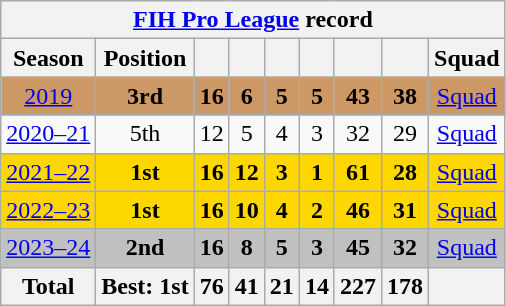<table class="wikitable" style="text-align: center;">
<tr>
<th colspan=10><a href='#'>FIH Pro League</a> record</th>
</tr>
<tr>
<th>Season</th>
<th>Position</th>
<th></th>
<th></th>
<th></th>
<th></th>
<th></th>
<th></th>
<th>Squad</th>
</tr>
<tr bgcolor=cc9966>
<td> <a href='#'>2019</a></td>
<td><strong>3rd</strong></td>
<td><strong>16</strong></td>
<td><strong>6</strong></td>
<td><strong>5</strong></td>
<td><strong>5</strong></td>
<td><strong>43</strong></td>
<td><strong>38</strong></td>
<td><a href='#'>Squad</a></td>
</tr>
<tr>
<td><a href='#'>2020–21</a></td>
<td>5th</td>
<td>12</td>
<td>5</td>
<td>4</td>
<td>3</td>
<td>32</td>
<td>29</td>
<td><a href='#'>Squad</a></td>
</tr>
<tr bgcolor=gold>
<td><a href='#'>2021–22</a></td>
<td><strong>1st</strong></td>
<td><strong>16</strong></td>
<td><strong>12</strong></td>
<td><strong>3</strong></td>
<td><strong>1</strong></td>
<td><strong>61</strong></td>
<td><strong>28</strong></td>
<td><a href='#'>Squad</a></td>
</tr>
<tr bgcolor=gold>
<td><a href='#'>2022–23</a></td>
<td><strong>1st</strong></td>
<td><strong>16</strong></td>
<td><strong>10</strong></td>
<td><strong>4</strong></td>
<td><strong>2</strong></td>
<td><strong>46</strong></td>
<td><strong>31</strong></td>
<td><a href='#'>Squad</a></td>
</tr>
<tr bgcolor=silver>
<td><a href='#'>2023–24</a></td>
<td><strong>2nd</strong></td>
<td><strong>16</strong></td>
<td><strong>8</strong></td>
<td><strong>5</strong></td>
<td><strong>3</strong></td>
<td><strong>45</strong></td>
<td><strong>32</strong></td>
<td><a href='#'>Squad</a></td>
</tr>
<tr>
<th>Total</th>
<th>Best: 1st</th>
<th>76</th>
<th>41</th>
<th>21</th>
<th>14</th>
<th>227</th>
<th>178</th>
<th></th>
</tr>
</table>
